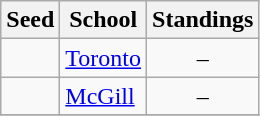<table class="wikitable">
<tr>
<th>Seed</th>
<th>School</th>
<th>Standings</th>
</tr>
<tr>
<td></td>
<td><a href='#'>Toronto</a></td>
<td align=center>–</td>
</tr>
<tr>
<td></td>
<td><a href='#'>McGill</a></td>
<td align=center>–</td>
</tr>
<tr>
</tr>
</table>
